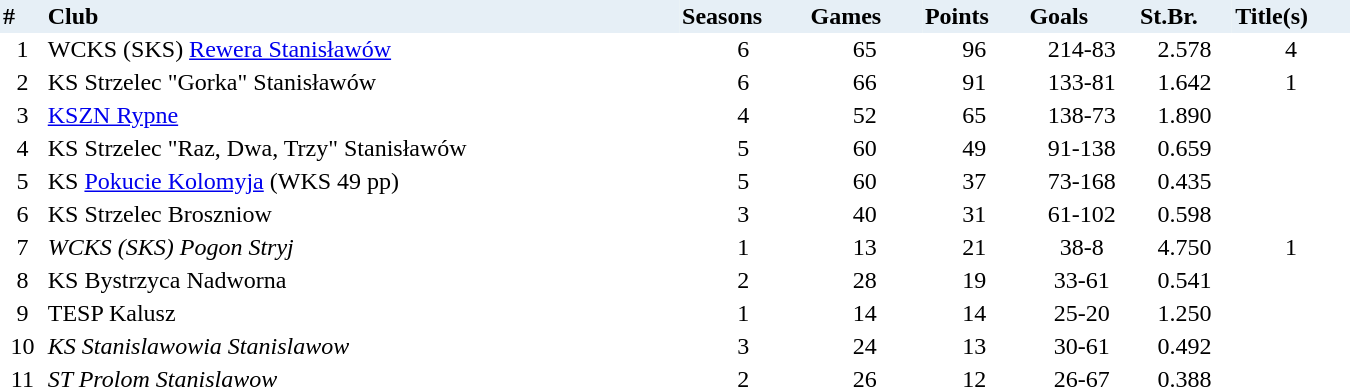<table class="results" width="900px" cellpadding="2" cellspacing="0">
<tr class="res_header" bgcolor="#E6EFF6">
<td><div><strong>#</strong></div></td>
<td><div><strong>Club</strong></div></td>
<td><div><strong>Seasons</strong></div></td>
<td><div><strong>Games</strong></div></td>
<td><div><strong>Points</strong></div></td>
<td><div><strong>Goals</strong></div></td>
<td><div><strong>St.Br.</strong></div></td>
<td><div><strong>Title(s)</strong></div></td>
</tr>
<tr>
<td align="center">1</td>
<td align="left">WCKS (SKS) <a href='#'>Rewera Stanisławów</a></td>
<td align="center">6</td>
<td align="center">65</td>
<td align="center">96</td>
<td align="center">214-83</td>
<td align="center">2.578</td>
<td align="center">4</td>
</tr>
<tr>
<td align="center">2</td>
<td align="left">KS Strzelec "Gorka" Stanisławów</td>
<td align="center">6</td>
<td align="center">66</td>
<td align="center">91</td>
<td align="center">133-81</td>
<td align="center">1.642</td>
<td align="center">1</td>
</tr>
<tr>
<td align="center">3</td>
<td align="left"><a href='#'>KSZN Rypne</a></td>
<td align="center">4</td>
<td align="center">52</td>
<td align="center">65</td>
<td align="center">138-73</td>
<td align="center">1.890</td>
<td align="center"></td>
</tr>
<tr>
<td align="center">4</td>
<td align="left">KS Strzelec "Raz, Dwa, Trzy" Stanisławów</td>
<td align="center">5</td>
<td align="center">60</td>
<td align="center">49</td>
<td align="center">91-138</td>
<td align="center">0.659</td>
<td align="center"></td>
</tr>
<tr>
<td align="center">5</td>
<td align="left">KS <a href='#'>Pokucie Kolomyja</a> (WKS 49 pp)</td>
<td align="center">5</td>
<td align="center">60</td>
<td align="center">37</td>
<td align="center">73-168</td>
<td align="center">0.435</td>
<td align="center"></td>
</tr>
<tr>
<td align="center">6</td>
<td align="left">KS Strzelec Broszniow</td>
<td align="center">3</td>
<td align="center">40</td>
<td align="center">31</td>
<td align="center">61-102</td>
<td align="center">0.598</td>
<td align="center"></td>
</tr>
<tr>
<td align="center">7</td>
<td align="left"><em>WCKS (SKS) Pogon Stryj</em></td>
<td align="center">1</td>
<td align="center">13</td>
<td align="center">21</td>
<td align="center">38-8</td>
<td align="center">4.750</td>
<td align="center">1</td>
</tr>
<tr>
<td align="center">8</td>
<td align="left">KS Bystrzyca Nadworna</td>
<td align="center">2</td>
<td align="center">28</td>
<td align="center">19</td>
<td align="center">33-61</td>
<td align="center">0.541</td>
<td align="center"></td>
</tr>
<tr>
<td align="center">9</td>
<td align="left">TESP Kalusz</td>
<td align="center">1</td>
<td align="center">14</td>
<td align="center">14</td>
<td align="center">25-20</td>
<td align="center">1.250</td>
<td align="center"></td>
</tr>
<tr>
<td align="center">10</td>
<td align="left"><em>KS Stanislawowia Stanislawow</em></td>
<td align="center">3</td>
<td align="center">24</td>
<td align="center">13</td>
<td align="center">30-61</td>
<td align="center">0.492</td>
<td align="center"></td>
</tr>
<tr>
<td align="center">11</td>
<td align="left"><em>ST Prolom Stanislawow</em></td>
<td align="center">2</td>
<td align="center">26</td>
<td align="center">12</td>
<td align="center">26-67</td>
<td align="center">0.388</td>
<td align="center"></td>
</tr>
</table>
